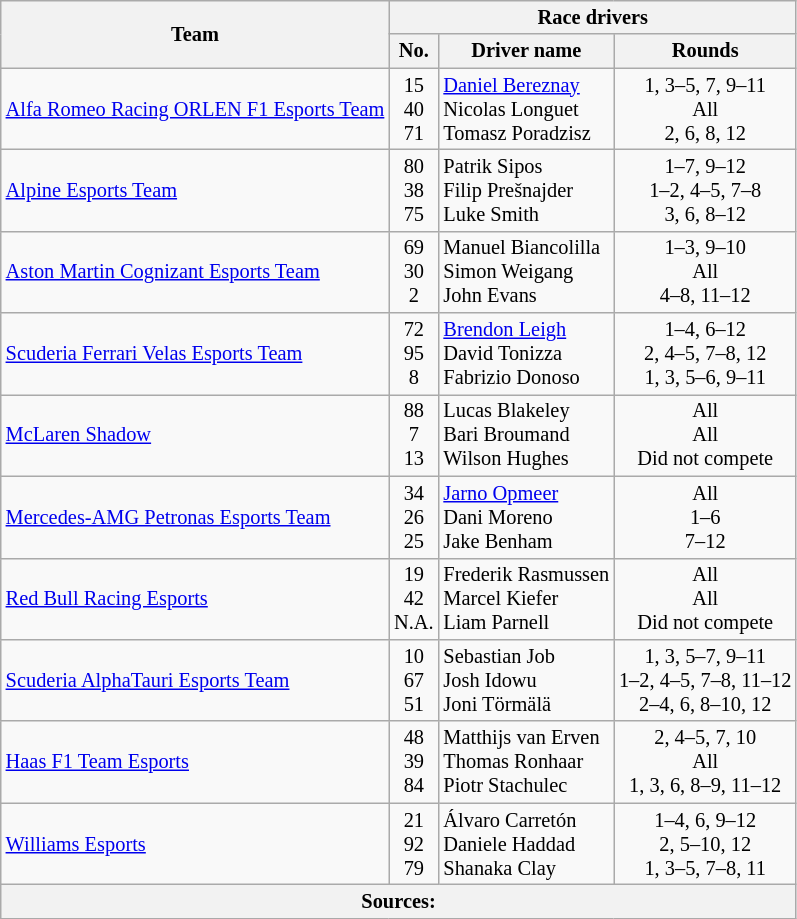<table class="wikitable sortable" style="font-size: 85%">
<tr>
<th scope="col" rowspan="2">Team</th>
<th colspan="3" scope="col" class="unsortable">Race drivers</th>
</tr>
<tr>
<th scope="col" class="unsortable" style="text-align:center;">No.</th>
<th scope="col" class="unsortable" style="text-align:center;">Driver name</th>
<th scope="col" class="unsortable" style="text-align:center;">Rounds</th>
</tr>
<tr>
<td> <a href='#'>Alfa Romeo Racing ORLEN F1 Esports Team</a></td>
<td style="text-align:center">15<br>40<br>71</td>
<td> <a href='#'>Daniel Bereznay</a><br> Nicolas Longuet<br> Tomasz Poradzisz</td>
<td style="text-align:center">1, 3–5, 7, 9–11<br>All<br>2, 6, 8, 12</td>
</tr>
<tr>
<td> <a href='#'>Alpine Esports Team</a></td>
<td style="text-align:center">80<br>38<br>75</td>
<td> Patrik Sipos<br> Filip Prešnajder<br> Luke Smith</td>
<td style="text-align:center">1–7, 9–12<br>1–2, 4–5, 7–8<br>3, 6, 8–12</td>
</tr>
<tr>
<td> <a href='#'>Aston Martin Cognizant Esports Team</a></td>
<td style="text-align:center">69<br>30<br>2</td>
<td> Manuel Biancolilla<br> Simon Weigang<br> John Evans</td>
<td style="text-align:center">1–3, 9–10<br>All<br>4–8, 11–12</td>
</tr>
<tr>
<td> <a href='#'>Scuderia Ferrari Velas Esports Team</a></td>
<td style="text-align:center">72<br>95<br>8</td>
<td> <a href='#'>Brendon Leigh</a><br> David Tonizza<br> Fabrizio Donoso</td>
<td style="text-align:center">1–4, 6–12<br>2, 4–5, 7–8, 12<br>1, 3, 5–6, 9–11</td>
</tr>
<tr>
<td> <a href='#'>McLaren Shadow</a></td>
<td style="text-align:center">88<br>7<br>13</td>
<td> Lucas Blakeley<br> Bari Broumand<br> Wilson Hughes</td>
<td style="text-align:center">All<br>All<br>Did not compete</td>
</tr>
<tr>
<td> <a href='#'>Mercedes-AMG Petronas Esports Team</a></td>
<td style="text-align:center">34<br>26<br>25</td>
<td> <a href='#'>Jarno Opmeer</a><br> Dani Moreno<br> Jake Benham</td>
<td style="text-align:center">All<br>1–6<br>7–12</td>
</tr>
<tr>
<td> <a href='#'>Red Bull Racing Esports</a></td>
<td style="text-align:center">19<br>42<br>N.A.</td>
<td nowrap> Frederik Rasmussen<br> Marcel Kiefer<br> Liam Parnell</td>
<td style="text-align:center">All<br>All<br>Did not compete</td>
</tr>
<tr>
<td> <a href='#'>Scuderia AlphaTauri Esports Team</a></td>
<td style="text-align:center">10<br>67<br>51</td>
<td> Sebastian Job<br> Josh Idowu<br> Joni Törmälä</td>
<td style="text-align:center">1, 3, 5–7, 9–11<br>1–2, 4–5, 7–8, 11–12<br>2–4, 6, 8–10, 12</td>
</tr>
<tr>
<td> <a href='#'>Haas F1 Team Esports</a></td>
<td style="text-align:center">48<br>39<br>84</td>
<td> Matthijs van Erven<br> Thomas Ronhaar<br> Piotr Stachulec</td>
<td style="text-align:center">2, 4–5, 7, 10<br>All<br>1, 3, 6, 8–9, 11–12</td>
</tr>
<tr>
<td> <a href='#'>Williams Esports</a></td>
<td style="text-align:center">21<br>92<br>79</td>
<td> Álvaro Carretón<br> Daniele Haddad<br> Shanaka Clay</td>
<td style="text-align:center">1–4, 6, 9–12<br>2, 5–10, 12<br>1, 3–5, 7–8, 11</td>
</tr>
<tr>
<th colspan="4" style="text-align:center"><strong>Sources</strong>:</th>
</tr>
</table>
